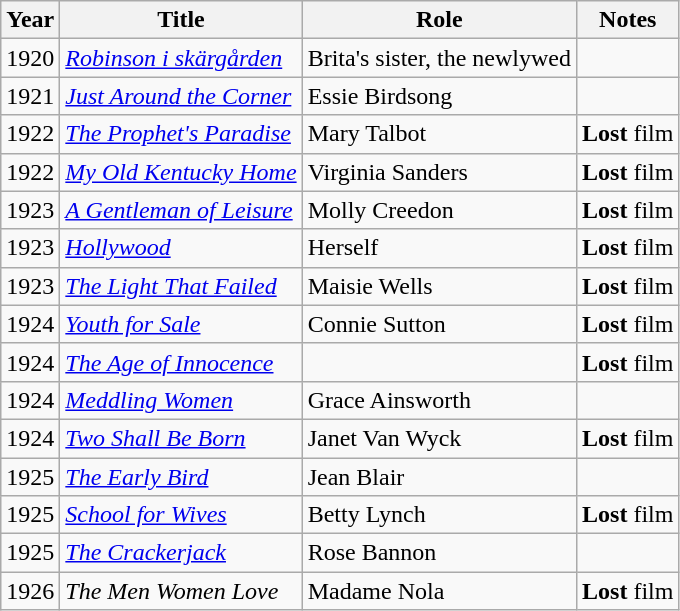<table class="wikitable">
<tr>
<th>Year</th>
<th>Title</th>
<th>Role</th>
<th>Notes</th>
</tr>
<tr>
<td>1920</td>
<td><em><a href='#'>Robinson i skärgården</a></em></td>
<td>Brita's sister, the newlywed</td>
<td></td>
</tr>
<tr>
<td>1921</td>
<td><em><a href='#'>Just Around the Corner</a></em></td>
<td>Essie Birdsong</td>
<td></td>
</tr>
<tr>
<td>1922</td>
<td><em><a href='#'>The Prophet's Paradise</a></em></td>
<td>Mary Talbot</td>
<td><strong>Lost</strong> film</td>
</tr>
<tr>
<td>1922</td>
<td><em><a href='#'>My Old Kentucky Home</a></em></td>
<td>Virginia Sanders</td>
<td><strong>Lost</strong> film</td>
</tr>
<tr>
<td>1923</td>
<td><em><a href='#'>A Gentleman of Leisure</a></em></td>
<td>Molly Creedon</td>
<td><strong>Lost</strong> film</td>
</tr>
<tr>
<td>1923</td>
<td><em><a href='#'>Hollywood</a></em></td>
<td>Herself</td>
<td><strong>Lost</strong> film</td>
</tr>
<tr>
<td>1923</td>
<td><em><a href='#'>The Light That Failed</a></em></td>
<td>Maisie Wells</td>
<td><strong>Lost</strong> film</td>
</tr>
<tr>
<td>1924</td>
<td><em><a href='#'>Youth for Sale</a></em></td>
<td>Connie Sutton</td>
<td><strong>Lost</strong> film</td>
</tr>
<tr>
<td>1924</td>
<td><em><a href='#'>The Age of Innocence</a></em></td>
<td></td>
<td><strong>Lost</strong> film</td>
</tr>
<tr>
<td>1924</td>
<td><em><a href='#'>Meddling Women</a></em></td>
<td>Grace Ainsworth</td>
<td></td>
</tr>
<tr>
<td>1924</td>
<td><em><a href='#'>Two Shall Be Born</a></em></td>
<td>Janet Van Wyck</td>
<td><strong>Lost</strong> film</td>
</tr>
<tr>
<td>1925</td>
<td><em><a href='#'>The Early Bird</a></em></td>
<td>Jean Blair</td>
<td></td>
</tr>
<tr>
<td>1925</td>
<td><em><a href='#'>School for Wives</a></em></td>
<td>Betty Lynch</td>
<td><strong>Lost</strong> film</td>
</tr>
<tr>
<td>1925</td>
<td><em><a href='#'>The Crackerjack</a></em></td>
<td>Rose Bannon</td>
<td></td>
</tr>
<tr>
<td>1926</td>
<td><em>The Men Women Love</em></td>
<td>Madame Nola</td>
<td><strong>Lost</strong> film</td>
</tr>
</table>
